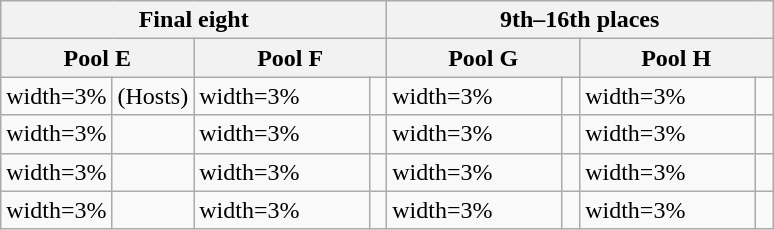<table class="wikitable">
<tr>
<th width=50% colspan=4>Final eight</th>
<th width=50% colspan=4>9th–16th places</th>
</tr>
<tr>
<th width=25% colspan=2>Pool E</th>
<th width=25% colspan=2>Pool F</th>
<th width=25% colspan=2>Pool G</th>
<th width=25% colspan=2>Pool H</th>
</tr>
<tr>
<td>width=3% </td>
<td> (Hosts)</td>
<td>width=3% </td>
<td></td>
<td>width=3% </td>
<td></td>
<td>width=3% </td>
<td></td>
</tr>
<tr>
<td>width=3% </td>
<td></td>
<td>width=3% </td>
<td></td>
<td>width=3% </td>
<td></td>
<td>width=3% </td>
<td></td>
</tr>
<tr>
<td>width=3% </td>
<td></td>
<td>width=3% </td>
<td></td>
<td>width=3% </td>
<td></td>
<td>width=3% </td>
<td></td>
</tr>
<tr>
<td>width=3% </td>
<td></td>
<td>width=3% </td>
<td></td>
<td>width=3% </td>
<td></td>
<td>width=3% </td>
<td></td>
</tr>
</table>
